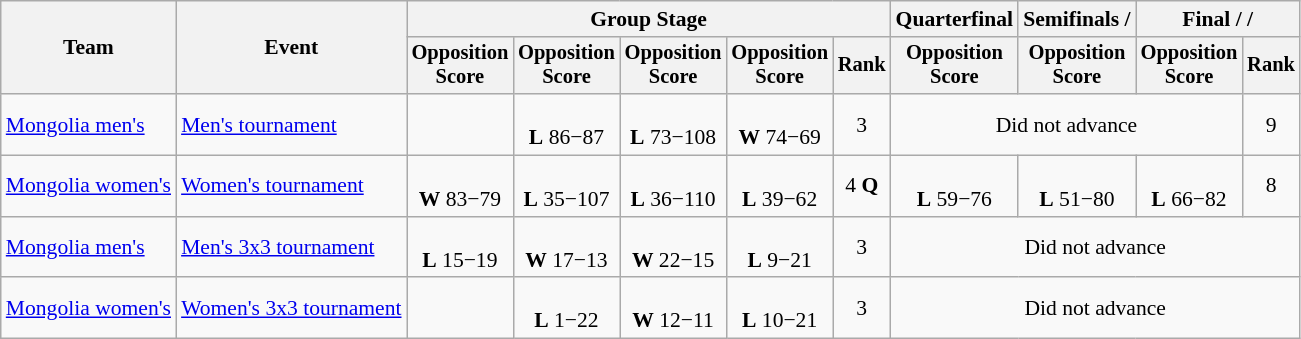<table class=wikitable style=font-size:90%;text-align:center>
<tr>
<th rowspan=2>Team</th>
<th rowspan=2>Event</th>
<th colspan=5>Group Stage</th>
<th>Quarterfinal</th>
<th>Semifinals / </th>
<th colspan=2>Final /  / </th>
</tr>
<tr style="font-size:95%">
<th>Opposition<br>Score</th>
<th>Opposition<br>Score</th>
<th>Opposition<br>Score</th>
<th>Opposition<br>Score</th>
<th>Rank</th>
<th>Opposition<br>Score</th>
<th>Opposition<br>Score</th>
<th>Opposition<br>Score</th>
<th>Rank</th>
</tr>
<tr align=center>
<td align=left><a href='#'>Mongolia men's</a></td>
<td align=left><a href='#'>Men's tournament</a></td>
<td></td>
<td><br><strong>L</strong> 86−87</td>
<td><br><strong>L</strong> 73−108</td>
<td><br><strong>W</strong> 74−69</td>
<td>3</td>
<td colspan=3>Did not advance</td>
<td>9</td>
</tr>
<tr align=center>
<td align=left><a href='#'>Mongolia women's</a></td>
<td align=left><a href='#'>Women's tournament</a></td>
<td><br><strong>W</strong> 83−79</td>
<td><br><strong>L</strong> 35−107</td>
<td><br><strong>L</strong> 36−110</td>
<td><br><strong>L</strong> 39−62</td>
<td>4 <strong>Q</strong></td>
<td><br><strong>L</strong> 59−76</td>
<td><br><strong>L</strong> 51−80</td>
<td><br><strong>L</strong> 66−82</td>
<td>8</td>
</tr>
<tr align=center>
<td align=left><a href='#'>Mongolia men's</a></td>
<td align=left><a href='#'>Men's 3x3 tournament</a></td>
<td><br><strong>L</strong> 15−19</td>
<td><br><strong>W</strong> 17−13</td>
<td><br><strong>W</strong> 22−15</td>
<td><br><strong>L</strong> 9−21</td>
<td>3</td>
<td colspan=4>Did not advance</td>
</tr>
<tr align=center>
<td align=left><a href='#'>Mongolia women's</a></td>
<td align=left><a href='#'>Women's 3x3 tournament</a></td>
<td></td>
<td><br><strong>L</strong> 1−22</td>
<td><br><strong>W</strong> 12−11</td>
<td><br><strong>L</strong> 10−21</td>
<td>3</td>
<td colspan=4>Did not advance</td>
</tr>
</table>
